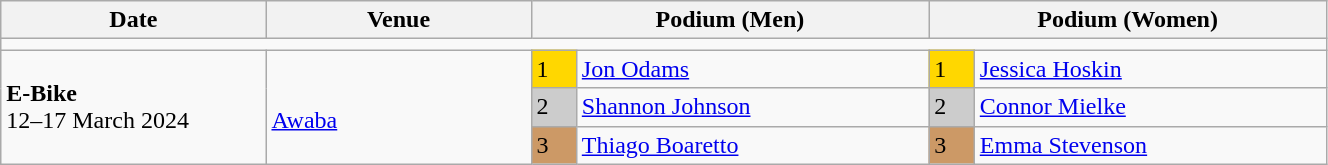<table class="wikitable" width=70%>
<tr>
<th>Date</th>
<th width=20%>Venue</th>
<th colspan=2 width=30%>Podium (Men)</th>
<th colspan=2 width=30%>Podium (Women)</th>
</tr>
<tr>
<td colspan=6></td>
</tr>
<tr>
<td rowspan=3><strong>E-Bike</strong> <br> 12–17 March 2024</td>
<td rowspan=3><br><a href='#'>Awaba</a></td>
<td bgcolor=FFD700>1</td>
<td><a href='#'>Jon Odams</a></td>
<td bgcolor=FFD700>1</td>
<td><a href='#'>Jessica Hoskin</a></td>
</tr>
<tr>
<td bgcolor=CCCCCC>2</td>
<td><a href='#'>Shannon Johnson</a></td>
<td bgcolor=CCCCCC>2</td>
<td><a href='#'>Connor Mielke</a></td>
</tr>
<tr>
<td bgcolor=CC9966>3</td>
<td><a href='#'>Thiago Boaretto</a></td>
<td bgcolor=CC9966>3</td>
<td><a href='#'>Emma Stevenson</a></td>
</tr>
</table>
